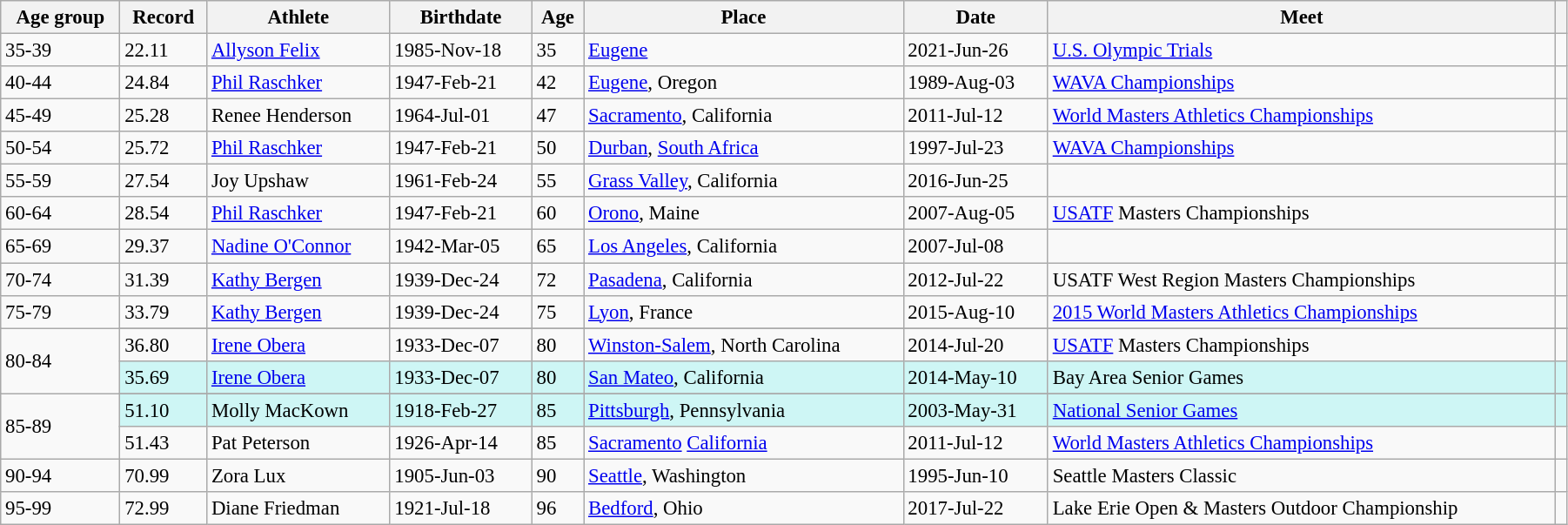<table class="wikitable" style="font-size:95%; width: 95%">
<tr>
<th>Age group</th>
<th>Record</th>
<th>Athlete</th>
<th>Birthdate</th>
<th>Age</th>
<th>Place</th>
<th>Date</th>
<th>Meet</th>
<th></th>
</tr>
<tr>
<td>35-39</td>
<td>22.11 </td>
<td><a href='#'>Allyson Felix</a></td>
<td>1985-Nov-18</td>
<td>35</td>
<td><a href='#'>Eugene</a></td>
<td>2021-Jun-26</td>
<td><a href='#'>U.S. Olympic Trials</a></td>
<td></td>
</tr>
<tr>
<td>40-44</td>
<td>24.84</td>
<td><a href='#'>Phil Raschker</a></td>
<td>1947-Feb-21</td>
<td>42</td>
<td><a href='#'>Eugene</a>, Oregon</td>
<td>1989-Aug-03</td>
<td><a href='#'>WAVA Championships</a></td>
<td></td>
</tr>
<tr>
<td>45-49</td>
<td>25.28 </td>
<td>Renee Henderson</td>
<td>1964-Jul-01</td>
<td>47</td>
<td><a href='#'>Sacramento</a>, California</td>
<td>2011-Jul-12</td>
<td><a href='#'>World Masters Athletics Championships</a></td>
<td></td>
</tr>
<tr>
<td>50-54</td>
<td>25.72 </td>
<td><a href='#'>Phil Raschker</a></td>
<td>1947-Feb-21</td>
<td>50</td>
<td><a href='#'>Durban</a>, <a href='#'>South Africa</a></td>
<td>1997-Jul-23</td>
<td><a href='#'>WAVA Championships</a></td>
<td></td>
</tr>
<tr>
<td>55-59</td>
<td>27.54 </td>
<td>Joy Upshaw</td>
<td>1961-Feb-24</td>
<td>55</td>
<td><a href='#'>Grass Valley</a>, California</td>
<td>2016-Jun-25</td>
<td></td>
<td></td>
</tr>
<tr>
<td>60-64</td>
<td>28.54 </td>
<td><a href='#'>Phil Raschker</a></td>
<td>1947-Feb-21</td>
<td>60</td>
<td><a href='#'>Orono</a>, Maine</td>
<td>2007-Aug-05</td>
<td><a href='#'>USATF</a> Masters Championships</td>
<td></td>
</tr>
<tr>
<td>65-69</td>
<td>29.37 </td>
<td><a href='#'>Nadine O'Connor</a></td>
<td>1942-Mar-05</td>
<td>65</td>
<td><a href='#'>Los Angeles</a>, California</td>
<td>2007-Jul-08</td>
<td></td>
<td></td>
</tr>
<tr>
<td>70-74</td>
<td>31.39 </td>
<td><a href='#'>Kathy Bergen</a></td>
<td>1939-Dec-24</td>
<td>72</td>
<td><a href='#'>Pasadena</a>, California</td>
<td>2012-Jul-22</td>
<td>USATF West Region Masters Championships</td>
<td></td>
</tr>
<tr>
<td>75-79</td>
<td>33.79 </td>
<td><a href='#'>Kathy Bergen</a></td>
<td>1939-Dec-24</td>
<td>75</td>
<td><a href='#'>Lyon</a>, France</td>
<td>2015-Aug-10</td>
<td><a href='#'>2015 World Masters Athletics Championships</a></td>
<td></td>
</tr>
<tr>
<td rowspan=3>80-84</td>
</tr>
<tr>
<td>36.80 </td>
<td><a href='#'>Irene Obera</a></td>
<td>1933-Dec-07</td>
<td>80</td>
<td><a href='#'>Winston-Salem</a>, North Carolina</td>
<td>2014-Jul-20</td>
<td><a href='#'>USATF</a> Masters Championships</td>
<td></td>
</tr>
<tr style="background:#CEF6F5">
<td>35.69</td>
<td><a href='#'>Irene Obera</a></td>
<td>1933-Dec-07</td>
<td>80</td>
<td><a href='#'>San Mateo</a>, California</td>
<td>2014-May-10</td>
<td>Bay Area Senior Games</td>
<td></td>
</tr>
<tr>
<td rowspan=3>85-89</td>
</tr>
<tr style="background:#cef6f5;">
<td>51.10 </td>
<td>Molly MacKown</td>
<td>1918-Feb-27</td>
<td>85</td>
<td><a href='#'>Pittsburgh</a>, Pennsylvania</td>
<td>2003-May-31</td>
<td><a href='#'>National Senior Games</a></td>
<td></td>
</tr>
<tr>
<td>51.43 </td>
<td>Pat Peterson</td>
<td>1926-Apr-14</td>
<td>85</td>
<td><a href='#'>Sacramento</a> <a href='#'>California</a></td>
<td>2011-Jul-12</td>
<td><a href='#'>World Masters Athletics Championships</a></td>
<td></td>
</tr>
<tr>
<td>90-94</td>
<td>70.99</td>
<td>Zora Lux</td>
<td>1905-Jun-03</td>
<td>90</td>
<td><a href='#'>Seattle</a>, Washington</td>
<td>1995-Jun-10</td>
<td>Seattle Masters Classic</td>
<td></td>
</tr>
<tr>
<td>95-99</td>
<td>72.99 </td>
<td>Diane Friedman</td>
<td>1921-Jul-18</td>
<td>96</td>
<td><a href='#'>Bedford</a>, Ohio</td>
<td>2017-Jul-22</td>
<td>Lake Erie Open & Masters Outdoor Championship</td>
<td></td>
</tr>
</table>
